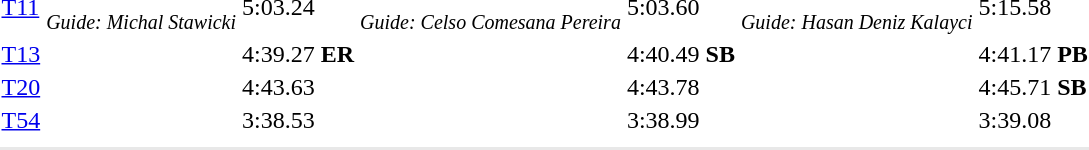<table>
<tr>
<td><a href='#'>T11</a></td>
<td><br><small><em>Guide: Michal Stawicki</em></small></td>
<td>5:03.24</td>
<td><br><small><em>Guide: Celso Comesana Pereira</em></small></td>
<td>5:03.60</td>
<td><br><small><em>Guide: Hasan Deniz Kalayci</em></small></td>
<td>5:15.58</td>
</tr>
<tr>
<td><a href='#'>T13</a></td>
<td></td>
<td>4:39.27 <strong>ER</strong></td>
<td></td>
<td>4:40.49 <strong>SB</strong></td>
<td></td>
<td>4:41.17 <strong>PB</strong></td>
</tr>
<tr>
<td><a href='#'>T20</a></td>
<td></td>
<td>4:43.63</td>
<td></td>
<td>4:43.78</td>
<td></td>
<td>4:45.71 <strong>SB</strong></td>
</tr>
<tr>
<td><a href='#'>T54</a></td>
<td></td>
<td>3:38.53</td>
<td></td>
<td>3:38.99</td>
<td></td>
<td>3:39.08</td>
</tr>
<tr>
<td colspan=7></td>
</tr>
<tr>
</tr>
<tr bgcolor= e8e8e8>
<td colspan=7></td>
</tr>
</table>
